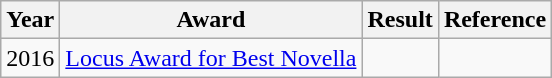<table class="wikitable">
<tr>
<th>Year</th>
<th>Award</th>
<th>Result</th>
<th>Reference</th>
</tr>
<tr>
<td>2016</td>
<td><a href='#'>Locus Award for Best Novella</a></td>
<td></td>
<td></td>
</tr>
</table>
